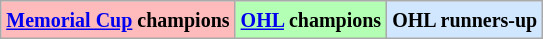<table class="wikitable">
<tr>
<td bgcolor="#FFBBBB"><small><strong><a href='#'>Memorial Cup</a> champions</strong></small></td>
<td bgcolor="#B3FFB3"><small><strong><a href='#'>OHL</a> champions</strong></small></td>
<td bgcolor="#D0E7FF"><small><strong>OHL runners-up</strong></small></td>
</tr>
</table>
